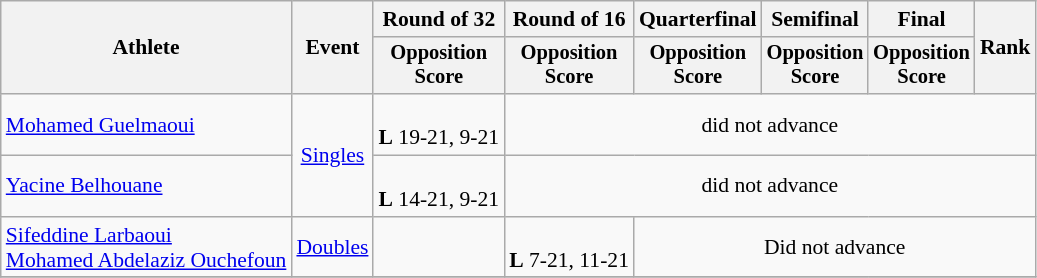<table class=wikitable style="font-size:90%">
<tr>
<th rowspan=2>Athlete</th>
<th rowspan=2>Event</th>
<th>Round of 32</th>
<th>Round of 16</th>
<th>Quarterfinal</th>
<th>Semifinal</th>
<th>Final</th>
<th rowspan="2">Rank</th>
</tr>
<tr style="font-size:95%">
<th>Opposition<br>Score</th>
<th>Opposition<br>Score</th>
<th>Opposition<br>Score</th>
<th>Opposition<br>Score</th>
<th>Opposition<br>Score</th>
</tr>
<tr align=center>
<td align=left><a href='#'>Mohamed Guelmaoui</a></td>
<td rowspan="2"><a href='#'>Singles</a></td>
<td><br><strong>L</strong> 19-21, 9-21</td>
<td colspan=5>did not advance</td>
</tr>
<tr align=center>
<td align=left><a href='#'>Yacine Belhouane</a></td>
<td><br><strong>L</strong> 14-21, 9-21</td>
<td colspan=5>did not advance</td>
</tr>
<tr align=center>
<td align=left><a href='#'>Sifeddine Larbaoui</a><br><a href='#'>Mohamed Abdelaziz Ouchefoun</a></td>
<td><a href='#'>Doubles</a></td>
<td></td>
<td><br><strong>L</strong> 7-21, 11-21</td>
<td colspan="4">Did not advance</td>
</tr>
<tr>
</tr>
</table>
